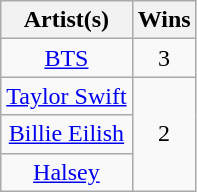<table class="wikitable" style="text-align:center;">
<tr>
<th scope="col">Artist(s)</th>
<th scope="col" style="text-align:center;">Wins</th>
</tr>
<tr>
<td><a href='#'>BTS</a></td>
<td>3</td>
</tr>
<tr>
<td><a href='#'>Taylor Swift</a></td>
<td rowspan="3">2</td>
</tr>
<tr>
<td><a href='#'>Billie Eilish</a></td>
</tr>
<tr>
<td><a href='#'>Halsey</a></td>
</tr>
</table>
